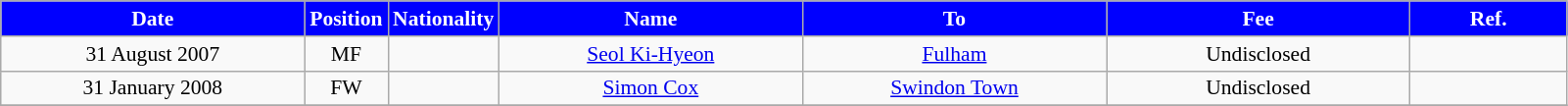<table class="wikitable"  style="text-align:center; font-size:90%; ">
<tr>
<th style="background:#00f; color:white; width:200px;">Date</th>
<th style="background:#00f; color:white; width:50px;">Position</th>
<th style="background:#00f; color:white; width:50px;">Nationality</th>
<th style="background:#00f; color:white; width:200px;">Name</th>
<th style="background:#00f; color:white; width:200px;">To</th>
<th style="background:#00f; color:white; width:200px;">Fee</th>
<th style="background:#00f; color:white; width:100px;">Ref.</th>
</tr>
<tr>
<td>31 August 2007</td>
<td>MF</td>
<td></td>
<td><a href='#'>Seol Ki-Hyeon</a></td>
<td><a href='#'>Fulham</a></td>
<td>Undisclosed</td>
<td></td>
</tr>
<tr>
<td>31 January 2008</td>
<td>FW</td>
<td></td>
<td><a href='#'>Simon Cox</a></td>
<td><a href='#'>Swindon Town</a></td>
<td>Undisclosed</td>
<td></td>
</tr>
<tr>
</tr>
</table>
